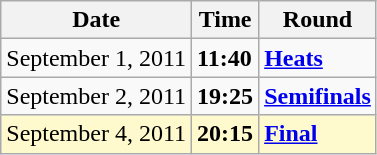<table class="wikitable">
<tr>
<th>Date</th>
<th>Time</th>
<th>Round</th>
</tr>
<tr>
<td>September 1, 2011</td>
<td><strong>11:40</strong></td>
<td><strong><a href='#'>Heats</a></strong></td>
</tr>
<tr>
<td>September 2, 2011</td>
<td><strong>19:25</strong></td>
<td><strong><a href='#'>Semifinals</a></strong></td>
</tr>
<tr style=background:lemonchiffon>
<td>September 4, 2011</td>
<td><strong>20:15</strong></td>
<td><strong><a href='#'>Final</a></strong></td>
</tr>
</table>
